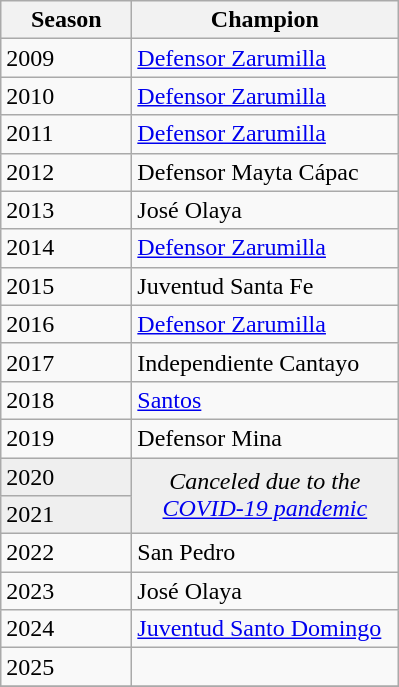<table class="wikitable sortable">
<tr>
<th width=80px>Season</th>
<th width=170px>Champion</th>
</tr>
<tr>
<td>2009</td>
<td><a href='#'>Defensor Zarumilla</a></td>
</tr>
<tr>
<td>2010</td>
<td><a href='#'>Defensor Zarumilla</a></td>
</tr>
<tr>
<td>2011</td>
<td><a href='#'>Defensor Zarumilla</a></td>
</tr>
<tr>
<td>2012</td>
<td>Defensor Mayta Cápac</td>
</tr>
<tr>
<td>2013</td>
<td>José Olaya</td>
</tr>
<tr>
<td>2014</td>
<td><a href='#'>Defensor Zarumilla</a></td>
</tr>
<tr>
<td>2015</td>
<td>Juventud Santa Fe</td>
</tr>
<tr>
<td>2016</td>
<td><a href='#'>Defensor Zarumilla</a></td>
</tr>
<tr>
<td>2017</td>
<td>Independiente Cantayo</td>
</tr>
<tr>
<td>2018</td>
<td><a href='#'>Santos</a></td>
</tr>
<tr>
<td>2019</td>
<td>Defensor Mina</td>
</tr>
<tr bgcolor=#efefef>
<td>2020</td>
<td rowspan=2 colspan="1" align=center><em>Canceled due to the <a href='#'>COVID-19 pandemic</a></em></td>
</tr>
<tr bgcolor=#efefef>
<td>2021</td>
</tr>
<tr>
<td>2022</td>
<td>San Pedro</td>
</tr>
<tr>
<td>2023</td>
<td>José Olaya</td>
</tr>
<tr>
<td>2024</td>
<td><a href='#'>Juventud Santo Domingo</a></td>
</tr>
<tr>
<td>2025</td>
<td></td>
</tr>
<tr>
</tr>
</table>
